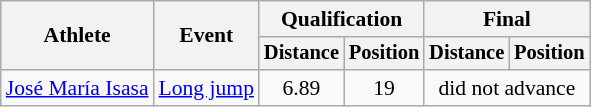<table class=wikitable style="font-size:90%">
<tr>
<th rowspan="2">Athlete</th>
<th rowspan="2">Event</th>
<th colspan="2">Qualification</th>
<th colspan="2">Final</th>
</tr>
<tr style="font-size:95%">
<th>Distance</th>
<th>Position</th>
<th>Distance</th>
<th>Position</th>
</tr>
<tr align=center>
<td align=left><a href='#'>José María Isasa</a></td>
<td align=left><a href='#'>Long jump</a></td>
<td>6.89</td>
<td>19</td>
<td colspan=2>did not advance</td>
</tr>
</table>
